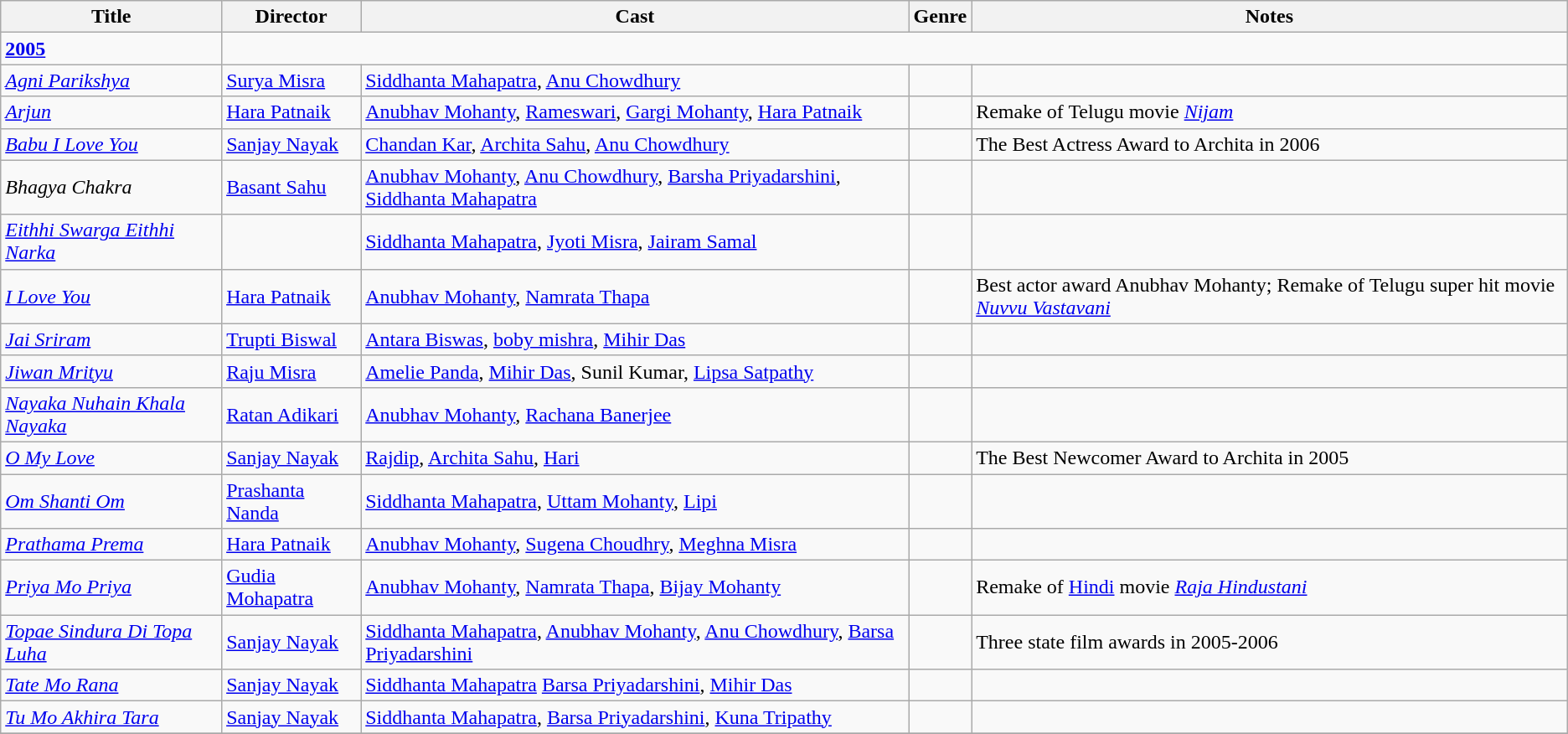<table class="wikitable sortable">
<tr>
<th>Title</th>
<th>Director</th>
<th>Cast</th>
<th>Genre</th>
<th>Notes</th>
</tr>
<tr>
<td><strong><a href='#'>2005</a></strong></td>
</tr>
<tr>
<td><em><a href='#'>Agni Parikshya</a></em></td>
<td><a href='#'>Surya Misra</a></td>
<td><a href='#'>Siddhanta Mahapatra</a>, <a href='#'>Anu Chowdhury</a></td>
<td></td>
<td></td>
</tr>
<tr>
<td><em><a href='#'>Arjun</a></em></td>
<td><a href='#'>Hara Patnaik</a></td>
<td><a href='#'>Anubhav Mohanty</a>, <a href='#'>Rameswari</a>, <a href='#'>Gargi Mohanty</a>, <a href='#'>Hara Patnaik</a></td>
<td></td>
<td>Remake of Telugu movie <em><a href='#'>Nijam</a></em></td>
</tr>
<tr>
<td><em><a href='#'>Babu I Love You</a></em> </td>
<td><a href='#'>Sanjay Nayak</a></td>
<td><a href='#'>Chandan Kar</a>, <a href='#'>Archita Sahu</a>, <a href='#'>Anu Chowdhury</a></td>
<td></td>
<td>The Best Actress Award to Archita in 2006</td>
</tr>
<tr>
<td><em>Bhagya Chakra</em></td>
<td><a href='#'>Basant Sahu</a></td>
<td><a href='#'>Anubhav Mohanty</a>, <a href='#'>Anu Chowdhury</a>, <a href='#'>Barsha Priyadarshini</a>, <a href='#'>Siddhanta Mahapatra</a></td>
<td></td>
<td></td>
</tr>
<tr>
<td><em><a href='#'>Eithhi Swarga Eithhi Narka</a></em></td>
<td></td>
<td><a href='#'>Siddhanta Mahapatra</a>, <a href='#'>Jyoti Misra</a>, <a href='#'>Jairam Samal</a></td>
<td></td>
<td></td>
</tr>
<tr>
<td><em><a href='#'>I Love You</a></em></td>
<td><a href='#'>Hara Patnaik</a></td>
<td><a href='#'>Anubhav Mohanty</a>, <a href='#'>Namrata Thapa</a></td>
<td></td>
<td>Best actor award Anubhav Mohanty; Remake of Telugu super hit movie <em><a href='#'>Nuvvu Vastavani</a></em></td>
</tr>
<tr>
<td><em><a href='#'>Jai Sriram</a></em></td>
<td><a href='#'>Trupti Biswal</a></td>
<td><a href='#'>Antara Biswas</a>, <a href='#'>boby mishra</a>, <a href='#'>Mihir Das</a></td>
<td></td>
<td></td>
</tr>
<tr>
<td><em><a href='#'>Jiwan Mrityu</a></em></td>
<td><a href='#'>Raju Misra</a></td>
<td><a href='#'>Amelie Panda</a>, <a href='#'>Mihir Das</a>, Sunil Kumar, <a href='#'>Lipsa Satpathy</a></td>
<td></td>
<td></td>
</tr>
<tr>
<td><em><a href='#'>Nayaka Nuhain Khala Nayaka</a></em></td>
<td><a href='#'>Ratan Adikari</a></td>
<td><a href='#'>Anubhav Mohanty</a>, <a href='#'>Rachana Banerjee</a></td>
<td></td>
<td></td>
</tr>
<tr>
<td><em><a href='#'>O My Love</a></em> </td>
<td><a href='#'>Sanjay Nayak</a></td>
<td><a href='#'>Rajdip</a>, <a href='#'>Archita Sahu</a>, <a href='#'>Hari</a></td>
<td></td>
<td>The Best Newcomer Award to Archita in 2005</td>
</tr>
<tr>
<td><em><a href='#'>Om Shanti Om</a></em></td>
<td><a href='#'>Prashanta Nanda</a></td>
<td><a href='#'>Siddhanta Mahapatra</a>, <a href='#'>Uttam Mohanty</a>, <a href='#'>Lipi</a></td>
<td></td>
<td></td>
</tr>
<tr>
<td><em><a href='#'>Prathama Prema</a></em> </td>
<td><a href='#'>Hara Patnaik</a></td>
<td><a href='#'>Anubhav Mohanty</a>, <a href='#'>Sugena Choudhry</a>, <a href='#'>Meghna Misra</a></td>
<td></td>
<td></td>
</tr>
<tr>
<td><em><a href='#'>Priya Mo Priya</a></em></td>
<td><a href='#'>Gudia Mohapatra</a></td>
<td><a href='#'>Anubhav Mohanty</a>, <a href='#'>Namrata Thapa</a>, <a href='#'>Bijay Mohanty</a></td>
<td></td>
<td>Remake of <a href='#'>Hindi</a> movie <em><a href='#'>Raja Hindustani</a></em></td>
</tr>
<tr>
<td><em><a href='#'>Topae Sindura Di Topa Luha</a></em></td>
<td><a href='#'>Sanjay Nayak</a></td>
<td><a href='#'>Siddhanta Mahapatra</a>, <a href='#'>Anubhav Mohanty</a>, <a href='#'>Anu Chowdhury</a>, <a href='#'>Barsa Priyadarshini</a></td>
<td></td>
<td>Three state film awards in 2005-2006</td>
</tr>
<tr>
<td><em><a href='#'>Tate Mo Rana</a></em></td>
<td><a href='#'>Sanjay Nayak</a></td>
<td><a href='#'>Siddhanta Mahapatra</a> <a href='#'>Barsa Priyadarshini</a>, <a href='#'>Mihir Das</a></td>
<td></td>
<td></td>
</tr>
<tr>
<td><em><a href='#'>Tu Mo Akhira Tara</a></em></td>
<td><a href='#'>Sanjay Nayak</a></td>
<td><a href='#'>Siddhanta Mahapatra</a>, <a href='#'>Barsa Priyadarshini</a>, <a href='#'>Kuna Tripathy</a></td>
<td></td>
<td></td>
</tr>
<tr>
</tr>
</table>
